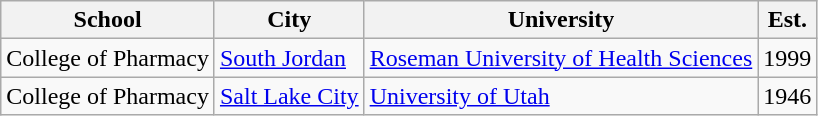<table class="wikitable sortable">
<tr>
<th scope="col">School</th>
<th scope="col">City</th>
<th scope="col">University</th>
<th scope="col">Est.</th>
</tr>
<tr>
<td>College of Pharmacy</td>
<td><a href='#'>South Jordan</a></td>
<td><a href='#'>Roseman University of Health Sciences</a></td>
<td>1999</td>
</tr>
<tr>
<td>College of Pharmacy</td>
<td><a href='#'>Salt Lake City</a></td>
<td><a href='#'>University of Utah</a></td>
<td>1946</td>
</tr>
</table>
